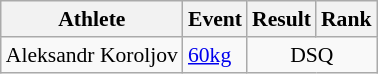<table class=wikitable style="font-size:90%">
<tr>
<th>Athlete</th>
<th>Event</th>
<th>Result</th>
<th>Rank</th>
</tr>
<tr>
<td>Aleksandr Koroljov</td>
<td><a href='#'>60kg</a></td>
<td style="text-align:center;" colspan="2">DSQ</td>
</tr>
</table>
